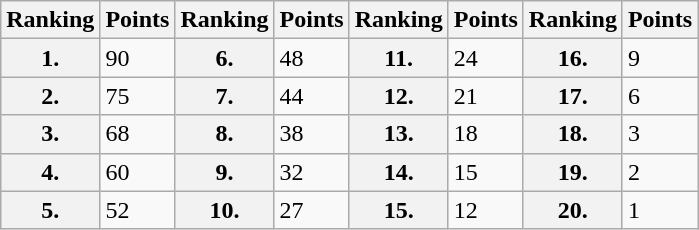<table class="wikitable">
<tr>
<th>Ranking</th>
<th>Points</th>
<th>Ranking</th>
<th>Points</th>
<th>Ranking</th>
<th>Points</th>
<th>Ranking</th>
<th>Points</th>
</tr>
<tr>
<th>1.</th>
<td>90</td>
<th>6.</th>
<td>48</td>
<th>11.</th>
<td>24</td>
<th>16.</th>
<td>9</td>
</tr>
<tr>
<th>2.</th>
<td>75</td>
<th>7.</th>
<td>44</td>
<th>12.</th>
<td>21</td>
<th>17.</th>
<td>6</td>
</tr>
<tr>
<th>3.</th>
<td>68</td>
<th>8.</th>
<td>38</td>
<th>13.</th>
<td>18</td>
<th>18.</th>
<td>3</td>
</tr>
<tr>
<th>4.</th>
<td>60</td>
<th>9.</th>
<td>32</td>
<th>14.</th>
<td>15</td>
<th>19.</th>
<td>2</td>
</tr>
<tr>
<th>5.</th>
<td>52</td>
<th>10.</th>
<td>27</td>
<th>15.</th>
<td>12</td>
<th>20.</th>
<td>1</td>
</tr>
</table>
